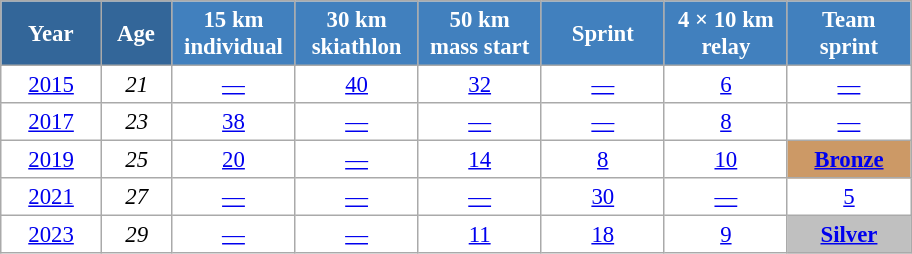<table class="wikitable" style="font-size:95%; text-align:center; border:grey solid 1px; border-collapse:collapse; background:#ffffff;">
<tr>
<th style="background-color:#369; color:white; width:60px;"> Year </th>
<th style="background-color:#369; color:white; width:40px;"> Age </th>
<th style="background-color:#4180be; color:white; width:75px;"> 15 km <br> individual </th>
<th style="background-color:#4180be; color:white; width:75px;"> 30 km <br> skiathlon </th>
<th style="background-color:#4180be; color:white; width:75px;"> 50 km <br> mass start </th>
<th style="background-color:#4180be; color:white; width:75px;"> Sprint </th>
<th style="background-color:#4180be; color:white; width:75px;"> 4 × 10 km <br> relay </th>
<th style="background-color:#4180be; color:white; width:75px;"> Team <br> sprint </th>
</tr>
<tr>
<td><a href='#'>2015</a></td>
<td><em>21</em></td>
<td><a href='#'>—</a></td>
<td><a href='#'>40</a></td>
<td><a href='#'>32</a></td>
<td><a href='#'>—</a></td>
<td><a href='#'>6</a></td>
<td><a href='#'>—</a></td>
</tr>
<tr>
<td><a href='#'>2017</a></td>
<td><em>23</em></td>
<td><a href='#'>38</a></td>
<td><a href='#'>—</a></td>
<td><a href='#'>—</a></td>
<td><a href='#'>—</a></td>
<td><a href='#'>8</a></td>
<td><a href='#'>—</a></td>
</tr>
<tr>
<td><a href='#'>2019</a></td>
<td><em>25</em></td>
<td><a href='#'>20</a></td>
<td><a href='#'>—</a></td>
<td><a href='#'>14</a></td>
<td><a href='#'>8</a></td>
<td><a href='#'>10</a></td>
<td style="background:#c96;"><a href='#'><strong>Bronze</strong></a></td>
</tr>
<tr>
<td><a href='#'>2021</a></td>
<td><em>27</em></td>
<td><a href='#'>—</a></td>
<td><a href='#'>—</a></td>
<td><a href='#'>—</a></td>
<td><a href='#'>30</a></td>
<td><a href='#'>—</a></td>
<td><a href='#'>5</a></td>
</tr>
<tr>
<td><a href='#'>2023</a></td>
<td><em>29</em></td>
<td><a href='#'>—</a></td>
<td><a href='#'>—</a></td>
<td><a href='#'>11</a></td>
<td><a href='#'>18</a></td>
<td><a href='#'>9</a></td>
<td style="background:silver;"><a href='#'><strong>Silver</strong></a></td>
</tr>
</table>
